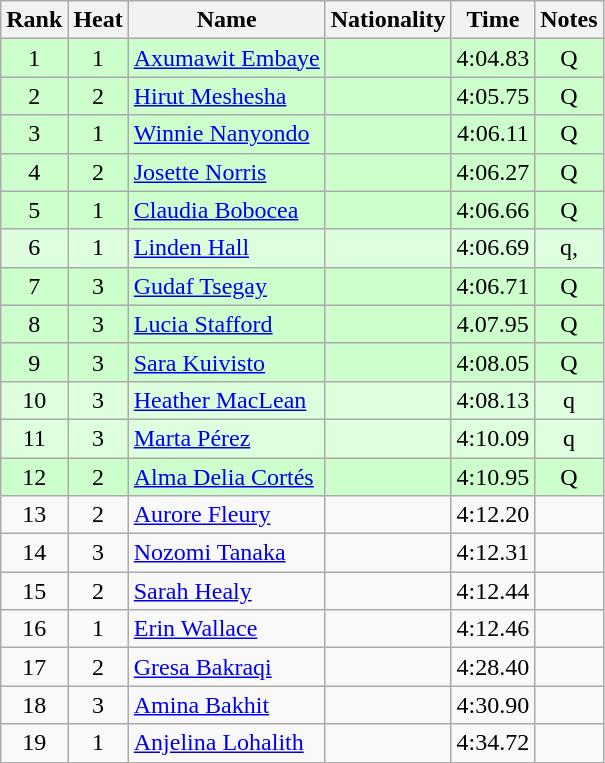<table class="wikitable sortable" style="text-align:center">
<tr>
<th>Rank</th>
<th>Heat</th>
<th>Name</th>
<th>Nationality</th>
<th>Time</th>
<th>Notes</th>
</tr>
<tr bgcolor=ccffcc>
<td>1</td>
<td>1</td>
<td align="left"><a href='#'>Axumawit Embaye</a></td>
<td align=left></td>
<td>4:04.83</td>
<td>Q</td>
</tr>
<tr bgcolor=ccffcc>
<td>2</td>
<td>2</td>
<td align="left"><a href='#'>Hirut Meshesha</a></td>
<td align=left></td>
<td>4:05.75</td>
<td>Q</td>
</tr>
<tr bgcolor=ccffcc>
<td>3</td>
<td>1</td>
<td align="left"><a href='#'>Winnie Nanyondo</a></td>
<td align=left></td>
<td>4:06.11</td>
<td>Q</td>
</tr>
<tr bgcolor=ccffcc>
<td>4</td>
<td>2</td>
<td align="left"><a href='#'>Josette Norris</a></td>
<td align=left></td>
<td>4:06.27</td>
<td>Q</td>
</tr>
<tr bgcolor=ccffcc>
<td>5</td>
<td>1</td>
<td align="left"><a href='#'>Claudia Bobocea</a></td>
<td align=left></td>
<td>4:06.66</td>
<td>Q</td>
</tr>
<tr bgcolor=ddffdd>
<td>6</td>
<td>1</td>
<td align="left"><a href='#'>Linden Hall</a></td>
<td align=left></td>
<td>4:06.69</td>
<td>q, </td>
</tr>
<tr bgcolor=ccffcc>
<td>7</td>
<td>3</td>
<td align="left"><a href='#'>Gudaf Tsegay</a></td>
<td align=left></td>
<td>4:06.71</td>
<td>Q</td>
</tr>
<tr bgcolor=ccffcc>
<td>8</td>
<td>3</td>
<td align="left"><a href='#'>Lucia Stafford</a></td>
<td align=left></td>
<td>4.07.95</td>
<td>Q</td>
</tr>
<tr bgcolor=ccffcc>
<td>9</td>
<td>3</td>
<td align="left"><a href='#'>Sara Kuivisto</a></td>
<td align=left></td>
<td>4:08.05</td>
<td>Q</td>
</tr>
<tr bgcolor=ddffdd>
<td>10</td>
<td>3</td>
<td align="left"><a href='#'>Heather MacLean</a></td>
<td align=left></td>
<td>4:08.13</td>
<td>q</td>
</tr>
<tr bgcolor=ddffdd>
<td>11</td>
<td>3</td>
<td align="left"><a href='#'>Marta Pérez</a></td>
<td align=left></td>
<td>4:10.09</td>
<td>q</td>
</tr>
<tr bgcolor=ccffcc>
<td>12</td>
<td>2</td>
<td align="left"><a href='#'>Alma Delia Cortés</a></td>
<td align=left></td>
<td>4:10.95</td>
<td>Q</td>
</tr>
<tr>
<td>13</td>
<td>2</td>
<td align="left"><a href='#'>Aurore Fleury</a></td>
<td align=left></td>
<td>4:12.20</td>
<td></td>
</tr>
<tr>
<td>14</td>
<td>3</td>
<td align="left"><a href='#'>Nozomi Tanaka</a></td>
<td align=left></td>
<td>4:12.31</td>
<td></td>
</tr>
<tr>
<td>15</td>
<td>2</td>
<td align="left"><a href='#'>Sarah Healy</a></td>
<td align=left></td>
<td>4:12.44</td>
<td></td>
</tr>
<tr>
<td>16</td>
<td>1</td>
<td align="left"><a href='#'>Erin Wallace</a></td>
<td align=left></td>
<td>4:12.46</td>
<td></td>
</tr>
<tr>
<td>17</td>
<td>2</td>
<td align="left"><a href='#'>Gresa Bakraqi</a></td>
<td align=left></td>
<td>4:28.40</td>
<td></td>
</tr>
<tr>
<td>18</td>
<td>3</td>
<td align="left"><a href='#'>Amina Bakhit</a></td>
<td align=left></td>
<td>4:30.90</td>
<td></td>
</tr>
<tr>
<td>19</td>
<td>1</td>
<td align="left"><a href='#'>Anjelina Lohalith</a></td>
<td align=left></td>
<td>4:34.72</td>
<td></td>
</tr>
</table>
